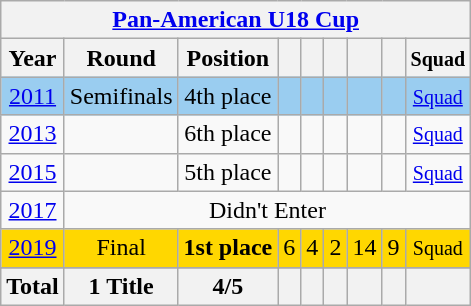<table class="wikitable" style="text-align: center;">
<tr>
<th colspan=9><a href='#'>Pan-American U18 Cup</a></th>
</tr>
<tr>
<th>Year</th>
<th>Round</th>
<th>Position</th>
<th></th>
<th></th>
<th></th>
<th></th>
<th></th>
<th><small>Squad</small></th>
</tr>
<tr bgcolor=9acdf>
<td> <a href='#'>2011</a></td>
<td>Semifinals</td>
<td>4th place</td>
<td></td>
<td></td>
<td></td>
<td></td>
<td></td>
<td><small><a href='#'>Squad</a></small></td>
</tr>
<tr>
<td> <a href='#'>2013</a></td>
<td></td>
<td>6th place</td>
<td></td>
<td></td>
<td></td>
<td></td>
<td></td>
<td><small><a href='#'>Squad</a></small></td>
</tr>
<tr>
<td> <a href='#'>2015</a></td>
<td></td>
<td>5th place</td>
<td></td>
<td></td>
<td></td>
<td></td>
<td></td>
<td><small><a href='#'>Squad</a></small></td>
</tr>
<tr>
<td> <a href='#'>2017</a></td>
<td colspan=9>Didn't Enter</td>
</tr>
<tr bgcolor="gold">
<td> <a href='#'>2019</a></td>
<td>Final</td>
<td><strong>1st place</strong></td>
<td>6</td>
<td>4</td>
<td>2</td>
<td>14</td>
<td>9</td>
<td><small>Squad</small></td>
</tr>
<tr bgcolor="efefef">
</tr>
<tr>
<th>Total</th>
<th>1 Title</th>
<th>4/5</th>
<th></th>
<th></th>
<th></th>
<th></th>
<th></th>
<th></th>
</tr>
</table>
